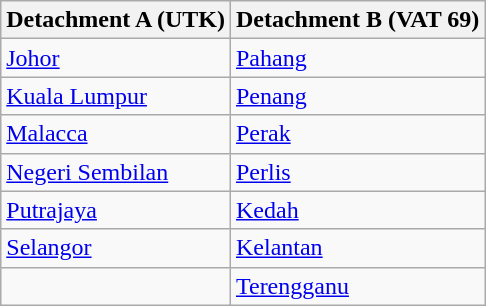<table class="wikitable">
<tr>
<th>Detachment A (UTK)</th>
<th>Detachment B (VAT 69)</th>
</tr>
<tr>
<td><a href='#'>Johor</a></td>
<td><a href='#'>Pahang</a></td>
</tr>
<tr>
<td><a href='#'>Kuala Lumpur</a></td>
<td><a href='#'>Penang</a></td>
</tr>
<tr>
<td><a href='#'>Malacca</a></td>
<td><a href='#'>Perak</a></td>
</tr>
<tr>
<td><a href='#'>Negeri Sembilan</a></td>
<td><a href='#'>Perlis</a></td>
</tr>
<tr>
<td><a href='#'>Putrajaya</a></td>
<td><a href='#'>Kedah</a></td>
</tr>
<tr>
<td><a href='#'>Selangor</a></td>
<td><a href='#'>Kelantan</a></td>
</tr>
<tr>
<td></td>
<td><a href='#'>Terengganu</a></td>
</tr>
</table>
